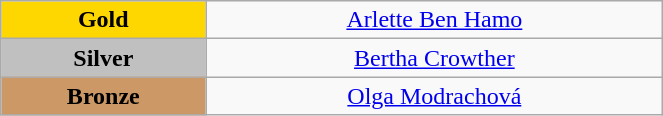<table class="wikitable" style="text-align:center; " width="35%">
<tr>
<td bgcolor="gold"><strong>Gold</strong></td>
<td><a href='#'>Arlette Ben Hamo</a><br>  <small><em></em></small></td>
</tr>
<tr>
<td bgcolor="silver"><strong>Silver</strong></td>
<td><a href='#'>Bertha Crowther</a><br>  <small><em></em></small></td>
</tr>
<tr>
<td bgcolor="CC9966"><strong>Bronze</strong></td>
<td><a href='#'>Olga Modrachová</a><br>  <small><em></em></small></td>
</tr>
</table>
